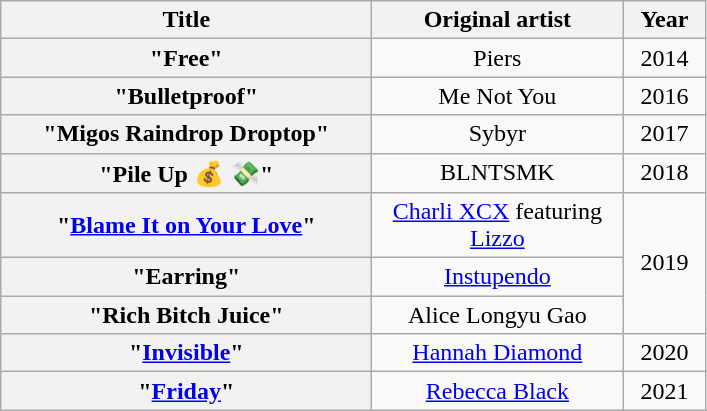<table class="wikitable plainrowheaders" style="text-align:center;" border="1">
<tr>
<th scope="col" style="width:15em;">Title</th>
<th scope="col" style="width:10em;">Original artist</th>
<th scope="col" style="width:3em;">Year</th>
</tr>
<tr>
<th scope="row">"Free"</th>
<td>Piers</td>
<td>2014</td>
</tr>
<tr>
<th scope="row">"Bulletproof"</th>
<td>Me Not You</td>
<td>2016</td>
</tr>
<tr>
<th scope="row">"Migos Raindrop Droptop"</th>
<td>Sybyr</td>
<td>2017</td>
</tr>
<tr>
<th scope="row">"Pile Up 💰 💸"</th>
<td>BLNTSMK</td>
<td>2018</td>
</tr>
<tr>
<th scope="row">"<a href='#'>Blame It on Your Love</a>"</th>
<td><a href='#'>Charli XCX</a> featuring <a href='#'>Lizzo</a></td>
<td rowspan="3">2019</td>
</tr>
<tr>
<th scope="row">"Earring"</th>
<td><a href='#'>Instupendo</a></td>
</tr>
<tr>
<th scope="row">"Rich Bitch Juice"</th>
<td>Alice Longyu Gao</td>
</tr>
<tr>
<th scope="row">"<a href='#'>Invisible</a>"</th>
<td><a href='#'>Hannah Diamond</a></td>
<td>2020</td>
</tr>
<tr>
<th scope="row">"<a href='#'>Friday</a>"</th>
<td><a href='#'>Rebecca Black</a></td>
<td>2021</td>
</tr>
</table>
